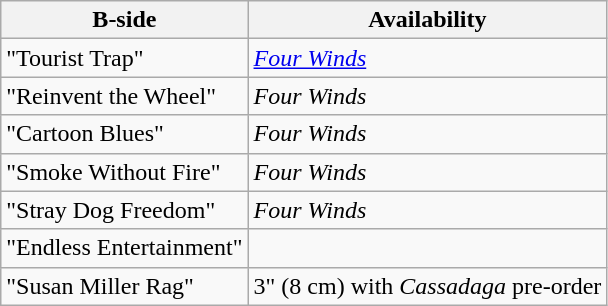<table class="wikitable">
<tr>
<th>B-side</th>
<th>Availability</th>
</tr>
<tr>
<td>"Tourist Trap"</td>
<td><em><a href='#'>Four Winds</a></em></td>
</tr>
<tr>
<td>"Reinvent the Wheel"</td>
<td><em>Four Winds</em></td>
</tr>
<tr>
<td>"Cartoon Blues"</td>
<td><em>Four Winds</em></td>
</tr>
<tr>
<td>"Smoke Without Fire"</td>
<td><em>Four Winds</em></td>
</tr>
<tr>
<td>"Stray Dog Freedom"</td>
<td><em>Four Winds</em></td>
</tr>
<tr>
<td>"Endless Entertainment"</td>
<td></td>
</tr>
<tr>
<td>"Susan Miller Rag"</td>
<td>3" (8 cm) with <em>Cassadaga</em> pre-order</td>
</tr>
</table>
